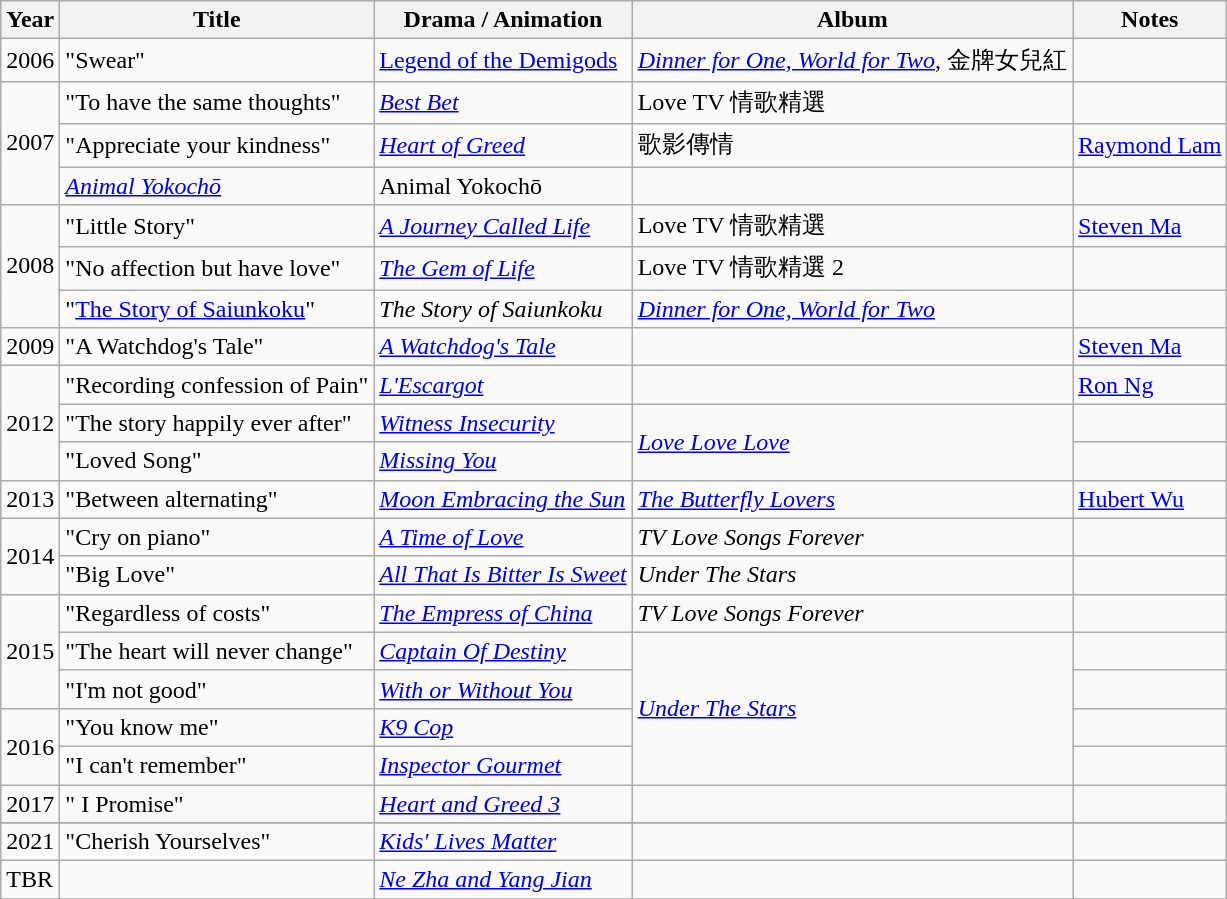<table class="wikitable">
<tr>
<th scope="col">Year</th>
<th scope="col">Title</th>
<th scope="col">Drama / Animation</th>
<th scope="col">Album</th>
<th scope="col">Notes</th>
</tr>
<tr>
<td>2006</td>
<td>"Swear"</td>
<td><a href='#'>Legend of the Demigods</a></td>
<td><em><a href='#'>Dinner for One, World for Two</a></em>, 金牌女兒紅</td>
<td></td>
</tr>
<tr>
<td rowspan="3">2007</td>
<td>"To have the same thoughts"</td>
<td><em><a href='#'>Best Bet</a></em></td>
<td>Love TV 情歌精選</td>
<td></td>
</tr>
<tr>
<td>"Appreciate your kindness"</td>
<td><em><a href='#'>Heart of Greed</a></em></td>
<td>歌影傳情</td>
<td><a href='#'>Raymond Lam</a></td>
</tr>
<tr>
<td><em><a href='#'>Animal Yokochō</a></em></td>
<td>Animal Yokochō</td>
<td></td>
<td></td>
</tr>
<tr>
<td rowspan="3">2008</td>
<td>"Little Story"</td>
<td><em><a href='#'>A Journey Called Life</a></em></td>
<td>Love TV 情歌精選</td>
<td><a href='#'>Steven Ma</a></td>
</tr>
<tr>
<td>"No affection but have love"</td>
<td><em><a href='#'>The Gem of Life</a></em></td>
<td>Love TV 情歌精選 2</td>
<td></td>
</tr>
<tr>
<td>"<a href='#'>The Story of Saiunkoku</a>"</td>
<td><em>The Story of Saiunkoku</em></td>
<td><em><a href='#'>Dinner for One, World for Two</a></em></td>
<td></td>
</tr>
<tr>
<td>2009</td>
<td>"A Watchdog's Tale"</td>
<td><em><a href='#'>A Watchdog's Tale</a></em></td>
<td></td>
<td><a href='#'>Steven Ma</a></td>
</tr>
<tr>
<td rowspan="3">2012</td>
<td>"Recording confession of Pain"</td>
<td><a href='#'><em>L'Escargot</em></a></td>
<td></td>
<td><a href='#'>Ron Ng</a></td>
</tr>
<tr>
<td>"The story happily ever after"</td>
<td><a href='#'><em>Witness Insecurity</em></a></td>
<td rowspan="2"><a href='#'><em>Love Love Love</em></a></td>
<td></td>
</tr>
<tr>
<td>"Loved Song"</td>
<td><a href='#'><em>Missing You</em></a></td>
<td></td>
</tr>
<tr>
<td>2013</td>
<td>"Between alternating"</td>
<td><em><a href='#'>Moon Embracing the Sun</a></em></td>
<td><a href='#'><em>The Butterfly Lovers</em></a></td>
<td><a href='#'>Hubert Wu</a></td>
</tr>
<tr>
<td rowspan="2">2014</td>
<td>"Cry on piano"</td>
<td><em><a href='#'>A Time of Love</a></em></td>
<td><em>TV Love Songs Forever</em></td>
<td></td>
</tr>
<tr>
<td>"Big Love"</td>
<td><em><a href='#'>All That Is Bitter Is Sweet</a></em></td>
<td><em>Under The Stars</em></td>
<td></td>
</tr>
<tr>
<td rowspan="3">2015</td>
<td>"Regardless of costs"</td>
<td><em><a href='#'>The Empress of China</a></em></td>
<td><em>TV Love Songs Forever</em></td>
<td></td>
</tr>
<tr>
<td>"The heart will never change"</td>
<td><em><a href='#'>Captain Of Destiny</a></em></td>
<td rowspan="4"><em><a href='#'>Under The Stars</a></em></td>
<td></td>
</tr>
<tr>
<td>"I'm not good"</td>
<td><a href='#'><em>With or Without You</em></a></td>
<td></td>
</tr>
<tr>
<td rowspan="2">2016</td>
<td>"You know me"</td>
<td><em><a href='#'>K9 Cop</a></em></td>
<td></td>
</tr>
<tr>
<td>"I can't remember"</td>
<td><em><a href='#'>Inspector Gourmet</a></em></td>
<td></td>
</tr>
<tr>
<td>2017</td>
<td>"	I Promise"</td>
<td><em><a href='#'>Heart and Greed 3</a></em></td>
<td></td>
<td></td>
</tr>
<tr>
</tr>
<tr>
<td>2021</td>
<td>"Cherish Yourselves"</td>
<td><em><a href='#'>Kids' Lives Matter</a></em></td>
<td></td>
<td></td>
</tr>
<tr>
<td>TBR</td>
<td></td>
<td><em><a href='#'>Ne Zha and Yang Jian</a></em></td>
<td></td>
<td></td>
</tr>
<tr>
</tr>
</table>
